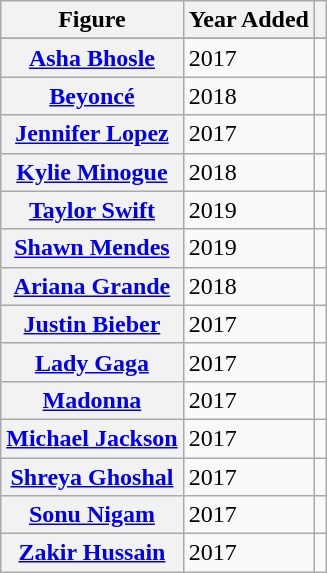<table class="wikitable sortable plainrowheaders">
<tr style="text-align:center;">
<th scope="col">Figure</th>
<th scope="col">Year Added</th>
<th scope="col"></th>
</tr>
<tr>
</tr>
<tr>
<th scope="row"><a href='#'>Asha Bhosle</a></th>
<td>2017</td>
<td style="text-align:center;"></td>
</tr>
<tr>
<th scope="row"><a href='#'>Beyoncé</a></th>
<td>2018</td>
<td style="text-align:center;"></td>
</tr>
<tr>
<th scope="row"><a href='#'>Jennifer Lopez</a></th>
<td>2017</td>
<td style="text-align: center;"></td>
</tr>
<tr>
<th scope="row"><a href='#'>Kylie Minogue</a></th>
<td>2018</td>
<td style="text-align: center;"></td>
</tr>
<tr>
<th scope="row"><a href='#'>Taylor Swift</a></th>
<td>2019</td>
<td scope="text-align:center;"></td>
</tr>
<tr>
<th scope="row"><a href='#'>Shawn Mendes</a></th>
<td>2019</td>
<td style="text-align:center;"></td>
</tr>
<tr>
<th scope="row"><a href='#'>Ariana Grande</a></th>
<td>2018</td>
<td style="text-align:center;"></td>
</tr>
<tr>
<th scope="row"><a href='#'>Justin Bieber</a></th>
<td>2017</td>
<td style="text-align: center;"></td>
</tr>
<tr>
<th scope="row"><a href='#'>Lady Gaga</a></th>
<td>2017</td>
<td style="text-align: center;"></td>
</tr>
<tr>
<th scope="row"><a href='#'>Madonna</a></th>
<td>2017</td>
<td style="text-align: center;"></td>
</tr>
<tr>
<th scope="row"><a href='#'>Michael Jackson</a></th>
<td>2017</td>
<td style="text-align:center;"></td>
</tr>
<tr>
<th scope="row"><a href='#'>Shreya Ghoshal</a></th>
<td>2017</td>
<td style="text-align:center;"></td>
</tr>
<tr>
<th scope="row"><a href='#'>Sonu Nigam</a></th>
<td>2017</td>
<td style="text-align:center;"></td>
</tr>
<tr>
<th scope="row"><a href='#'>Zakir Hussain</a></th>
<td>2017</td>
<td style="text-align:center;"></td>
</tr>
</table>
